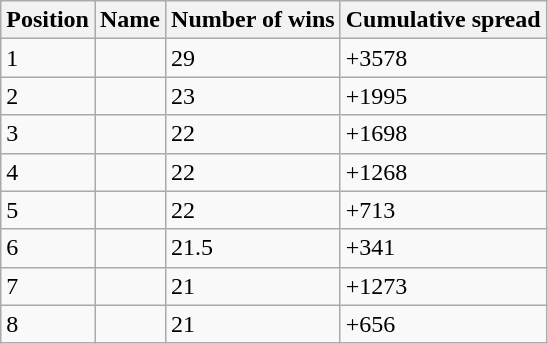<table class="wikitable sortable">
<tr>
<th>Position</th>
<th>Name</th>
<th>Number of wins</th>
<th>Cumulative spread</th>
</tr>
<tr>
<td>1</td>
<td></td>
<td>29</td>
<td>+3578</td>
</tr>
<tr>
<td>2</td>
<td></td>
<td>23</td>
<td>+1995</td>
</tr>
<tr>
<td>3</td>
<td></td>
<td>22</td>
<td>+1698</td>
</tr>
<tr>
<td>4</td>
<td></td>
<td>22</td>
<td>+1268</td>
</tr>
<tr>
<td>5</td>
<td></td>
<td>22</td>
<td>+713</td>
</tr>
<tr>
<td>6</td>
<td></td>
<td>21.5</td>
<td>+341</td>
</tr>
<tr>
<td>7</td>
<td></td>
<td>21</td>
<td>+1273</td>
</tr>
<tr>
<td>8</td>
<td></td>
<td>21</td>
<td>+656</td>
</tr>
</table>
